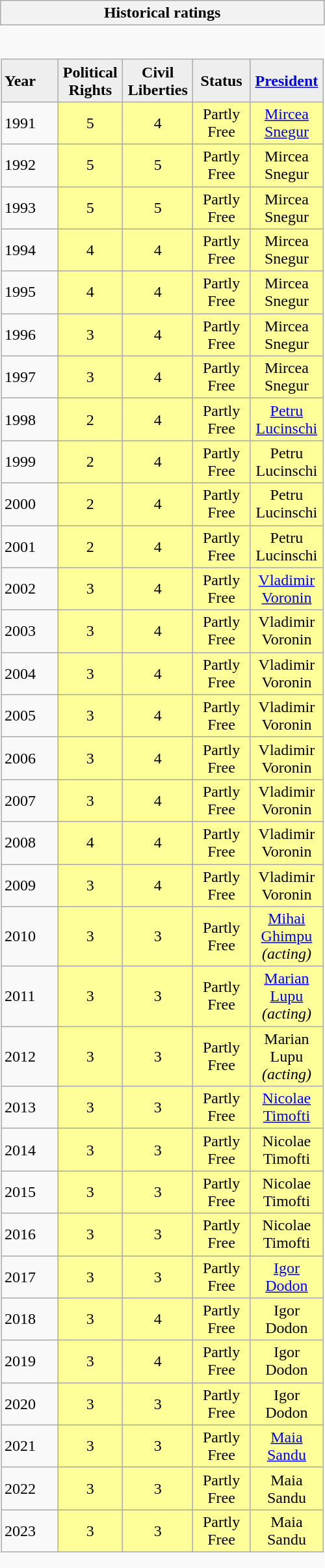<table class="wikitable collapsible collapsed" style="border:none; ">
<tr>
<th>Historical ratings</th>
</tr>
<tr>
<td style="padding:0; border:none;"><br><table class="wikitable sortable" width=100% style="border-collapse:collapse;">
<tr style="background:#eee; font-weight:bold; text-align:center;">
<td style="width:3em; text-align:left;">Year</td>
<td style="width:3em;">Political Rights</td>
<td style="width:3em;">Civil Liberties</td>
<td style="width:3em;">Status</td>
<td style="width:3em;"><a href='#'>President</a></td>
</tr>
<tr align=center>
<td align=left>1991</td>
<td style="background:#ff9;">5</td>
<td style="background:#ff9;">4</td>
<td style="background:#ff9;">Partly Free</td>
<td style="background:#ff9;"><a href='#'>Mircea Snegur</a></td>
</tr>
<tr align=center>
<td align=left>1992</td>
<td style="background:#ff9;">5</td>
<td style="background:#ff9;">5</td>
<td style="background:#ff9;">Partly Free</td>
<td style="background:#ff9;">Mircea Snegur</td>
</tr>
<tr align=center>
<td align=left>1993</td>
<td style="background:#ff9;">5</td>
<td style="background:#ff9;">5</td>
<td style="background:#ff9;">Partly Free</td>
<td style="background:#ff9;">Mircea Snegur</td>
</tr>
<tr align=center>
<td align=left>1994</td>
<td style="background:#ff9;">4</td>
<td style="background:#ff9;">4</td>
<td style="background:#ff9;">Partly Free</td>
<td style="background:#ff9;">Mircea Snegur</td>
</tr>
<tr align=center>
<td align=left>1995</td>
<td style="background:#ff9;">4</td>
<td style="background:#ff9;">4</td>
<td style="background:#ff9;">Partly Free</td>
<td style="background:#ff9;">Mircea Snegur</td>
</tr>
<tr align=center>
<td align=left>1996</td>
<td style="background:#ff9;">3</td>
<td style="background:#ff9;">4</td>
<td style="background:#ff9;">Partly Free</td>
<td style="background:#ff9;">Mircea Snegur</td>
</tr>
<tr align=center>
<td align=left>1997</td>
<td style="background:#ff9;">3</td>
<td style="background:#ff9;">4</td>
<td style="background:#ff9;">Partly Free</td>
<td style="background:#ff9;">Mircea Snegur</td>
</tr>
<tr align=center>
<td align=left>1998</td>
<td style="background:#ff9;">2</td>
<td style="background:#ff9;">4</td>
<td style="background:#ff9;">Partly Free</td>
<td style="background:#ff9;"><a href='#'>Petru Lucinschi</a></td>
</tr>
<tr align=center>
<td align=left>1999</td>
<td style="background:#ff9;">2</td>
<td style="background:#ff9;">4</td>
<td style="background:#ff9;">Partly Free</td>
<td style="background:#ff9;">Petru Lucinschi</td>
</tr>
<tr align=center>
<td align=left>2000</td>
<td style="background:#ff9;">2</td>
<td style="background:#ff9;">4</td>
<td style="background:#ff9;">Partly Free</td>
<td style="background:#ff9;">Petru Lucinschi</td>
</tr>
<tr align=center>
<td align=left>2001</td>
<td style="background:#ff9;">2</td>
<td style="background:#ff9;">4</td>
<td style="background:#ff9;">Partly Free</td>
<td style="background:#ff9;">Petru Lucinschi</td>
</tr>
<tr align=center>
<td align=left>2002</td>
<td style="background:#ff9;">3</td>
<td style="background:#ff9;">4</td>
<td style="background:#ff9;">Partly Free</td>
<td style="background:#ff9;"><a href='#'>Vladimir Voronin</a></td>
</tr>
<tr align=center>
<td align=left>2003</td>
<td style="background:#ff9;">3</td>
<td style="background:#ff9;">4</td>
<td style="background:#ff9;">Partly Free</td>
<td style="background:#ff9;">Vladimir Voronin</td>
</tr>
<tr align=center>
<td align=left>2004</td>
<td style="background:#ff9;">3</td>
<td style="background:#ff9;">4</td>
<td style="background:#ff9;">Partly Free</td>
<td style="background:#ff9;">Vladimir Voronin</td>
</tr>
<tr align=center>
<td align=left>2005</td>
<td style="background:#ff9;">3</td>
<td style="background:#ff9;">4</td>
<td style="background:#ff9;">Partly Free</td>
<td style="background:#ff9;">Vladimir Voronin</td>
</tr>
<tr align=center>
<td align=left>2006</td>
<td style="background:#ff9;">3</td>
<td style="background:#ff9;">4</td>
<td style="background:#ff9;">Partly Free</td>
<td style="background:#ff9;">Vladimir Voronin</td>
</tr>
<tr align=center>
<td align=left>2007</td>
<td style="background:#ff9;">3</td>
<td style="background:#ff9;">4</td>
<td style="background:#ff9;">Partly Free</td>
<td style="background:#ff9;">Vladimir Voronin</td>
</tr>
<tr align=center>
<td align=left>2008</td>
<td style="background:#ff9;">4</td>
<td style="background:#ff9;">4</td>
<td style="background:#ff9;">Partly Free</td>
<td style="background:#ff9;">Vladimir Voronin</td>
</tr>
<tr align=center>
<td align=left>2009</td>
<td style="background:#ff9;">3</td>
<td style="background:#ff9;">4</td>
<td style="background:#ff9;">Partly Free</td>
<td style="background:#ff9;">Vladimir Voronin</td>
</tr>
<tr align=center>
<td align=left>2010</td>
<td style="background:#ff9;">3</td>
<td style="background:#ff9;">3</td>
<td style="background:#ff9;">Partly Free</td>
<td style="background:#ff9;"><a href='#'>Mihai Ghimpu</a> <em>(acting)</em></td>
</tr>
<tr align=center>
<td align=left>2011</td>
<td style="background:#ff9;">3</td>
<td style="background:#ff9;">3</td>
<td style="background:#ff9;">Partly Free</td>
<td style="background:#ff9;"><a href='#'>Marian Lupu</a> <em>(acting)</em></td>
</tr>
<tr align=center>
<td align=left>2012</td>
<td style="background:#ff9;">3</td>
<td style="background:#ff9;">3</td>
<td style="background:#ff9;">Partly Free</td>
<td style="background:#ff9;">Marian Lupu <em>(acting)</em></td>
</tr>
<tr align=center>
<td align=left>2013</td>
<td style="background:#ff9;">3</td>
<td style="background:#ff9;">3</td>
<td style="background:#ff9;">Partly Free</td>
<td style="background:#ff9;"><a href='#'>Nicolae Timofti</a></td>
</tr>
<tr align=center>
<td align=left>2014</td>
<td style="background:#ff9;">3</td>
<td style="background:#ff9;">3</td>
<td style="background:#ff9;">Partly Free</td>
<td style="background:#ff9;">Nicolae Timofti</td>
</tr>
<tr align=center>
<td align=left>2015</td>
<td style="background:#ff9;">3</td>
<td style="background:#ff9;">3</td>
<td style="background:#ff9;">Partly Free</td>
<td style="background:#ff9;">Nicolae Timofti</td>
</tr>
<tr align=center>
<td align=left>2016</td>
<td style="background:#ff9;">3</td>
<td style="background:#ff9;">3</td>
<td style="background:#ff9;">Partly Free</td>
<td style="background:#ff9;">Nicolae Timofti</td>
</tr>
<tr align=center>
<td align=left>2017</td>
<td style="background:#ff9;">3</td>
<td style="background:#ff9;">3</td>
<td style="background:#ff9;">Partly Free</td>
<td style="background:#ff9;"><a href='#'>Igor Dodon</a></td>
</tr>
<tr align=center>
<td align=left>2018</td>
<td style="background:#ff9;">3</td>
<td style="background:#ff9;">4</td>
<td style="background:#ff9;">Partly Free</td>
<td style="background:#ff9;">Igor Dodon</td>
</tr>
<tr align=center>
<td align=left>2019</td>
<td style="background:#ff9;">3</td>
<td style="background:#ff9;">4</td>
<td style="background:#ff9;">Partly Free</td>
<td style="background:#ff9;">Igor Dodon</td>
</tr>
<tr align=center>
<td align=left>2020</td>
<td style="background:#ff9;">3</td>
<td style="background:#ff9;">3</td>
<td style="background:#ff9;">Partly Free</td>
<td style="background:#ff9;">Igor Dodon</td>
</tr>
<tr align=center>
<td align=left>2021</td>
<td style="background:#ff9;">3</td>
<td style="background:#ff9;">3</td>
<td style="background:#ff9;">Partly Free</td>
<td style="background:#ff9;"><a href='#'>Maia Sandu</a></td>
</tr>
<tr align=center>
<td align=left>2022</td>
<td style="background:#ff9;">3</td>
<td style="background:#ff9;">3</td>
<td style="background:#ff9;">Partly Free</td>
<td style="background:#ff9;">Maia Sandu</td>
</tr>
<tr align=center>
<td align=left>2023</td>
<td style="background:#ff9;">3</td>
<td style="background:#ff9;">3</td>
<td style="background:#ff9;">Partly Free</td>
<td style="background:#ff9;">Maia Sandu</td>
</tr>
</table>
</td>
</tr>
</table>
